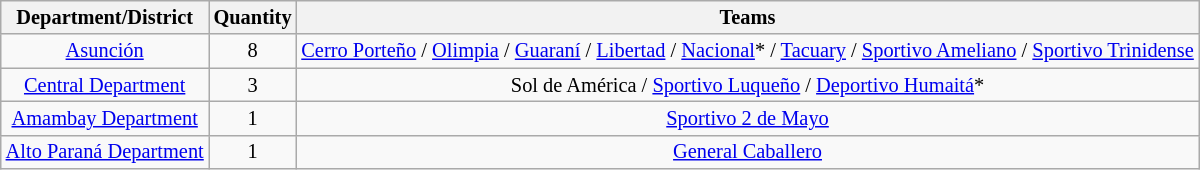<table class="wikitable" style="font-size:85%">
<tr>
<th>Department/District</th>
<th>Quantity</th>
<th>Teams</th>
</tr>
<tr align="center">
<td> <a href='#'>Asunción</a></td>
<td>8</td>
<td><a href='#'>Cerro Porteño</a> / <a href='#'>Olimpia</a> / <a href='#'>Guaraní</a> / <a href='#'>Libertad</a> / <a href='#'>Nacional</a>* / <a href='#'>Tacuary</a> / <a href='#'>Sportivo Ameliano</a> / <a href='#'>Sportivo Trinidense</a></td>
</tr>
<tr align="center">
<td> <a href='#'>Central Department</a></td>
<td>3</td>
<td>Sol de América / <a href='#'>Sportivo Luqueño</a> / <a href='#'>Deportivo Humaitá</a>*</td>
</tr>
<tr align="center">
<td>  <a href='#'>Amambay Department</a></td>
<td>1</td>
<td><a href='#'>Sportivo 2 de Mayo</a></td>
</tr>
<tr align="center">
<td> <a href='#'>Alto Paraná Department</a></td>
<td>1</td>
<td><a href='#'>General Caballero</a></td>
</tr>
</table>
